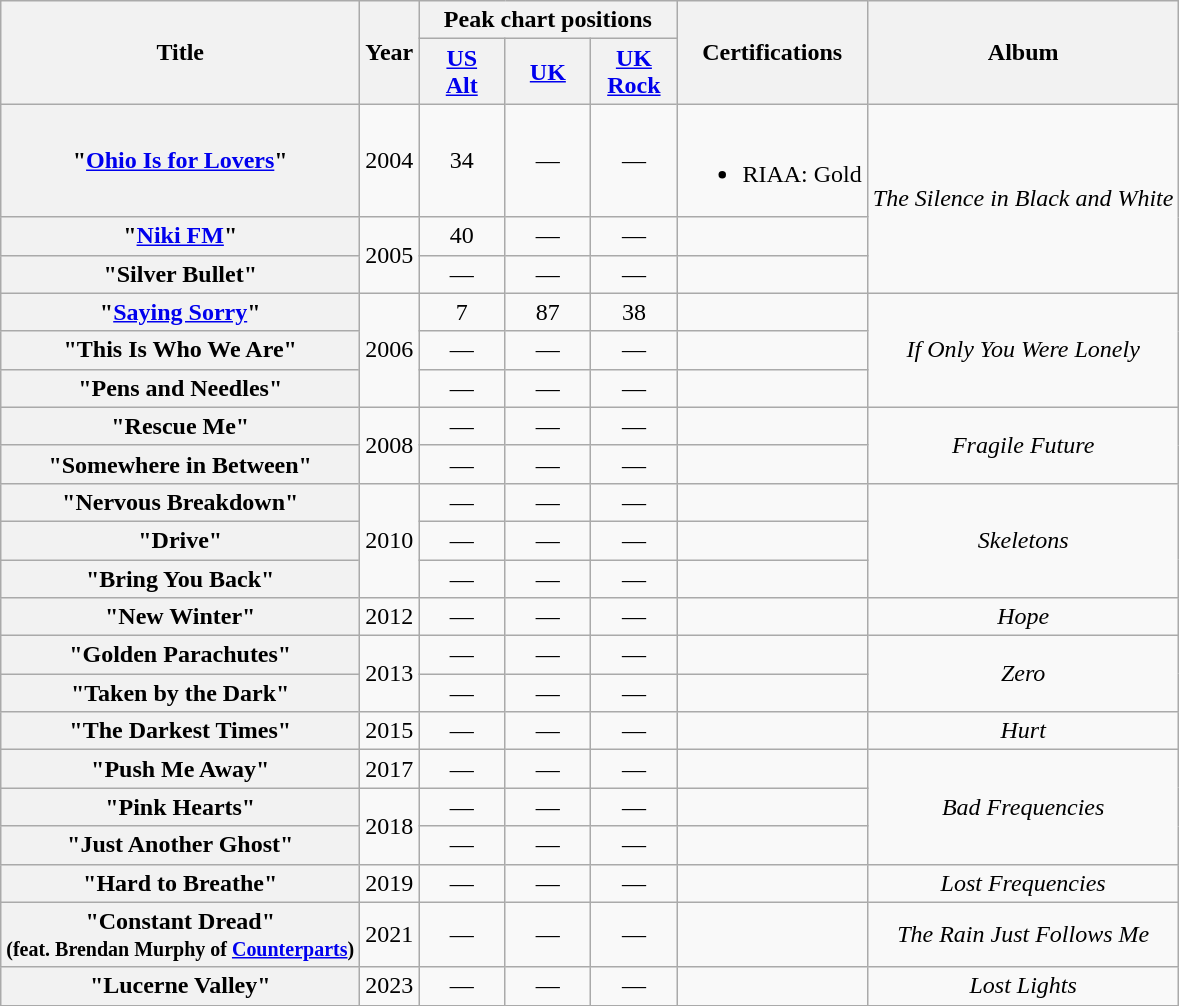<table class="wikitable plainrowheaders" style="text-align:center;">
<tr>
<th rowspan="2">Title</th>
<th rowspan="2">Year</th>
<th colspan="3">Peak chart positions</th>
<th rowspan="2">Certifications</th>
<th rowspan="2">Album</th>
</tr>
<tr>
<th width="50"><a href='#'>US<br>Alt</a><br></th>
<th width="50"><a href='#'>UK</a><br></th>
<th width="50"><a href='#'>UK<br>Rock</a></th>
</tr>
<tr>
<th scope="row">"<a href='#'>Ohio Is for Lovers</a>"</th>
<td>2004</td>
<td style="text-align:center;">34</td>
<td style="text-align:center;">—</td>
<td style="text-align:center;">—</td>
<td><br><ul><li>RIAA: Gold</li></ul></td>
<td rowspan="3"><em>The Silence in Black and White</em></td>
</tr>
<tr>
<th scope="row">"<a href='#'>Niki FM</a>"</th>
<td rowspan="2">2005</td>
<td style="text-align:center;">40</td>
<td style="text-align:center;">—</td>
<td style="text-align:center;">—</td>
<td></td>
</tr>
<tr>
<th scope="row">"Silver Bullet"</th>
<td style="text-align:center;">—</td>
<td style="text-align:center;">—</td>
<td style="text-align:center;">—</td>
<td></td>
</tr>
<tr>
<th scope="row">"<a href='#'>Saying Sorry</a>"</th>
<td rowspan="3">2006</td>
<td style="text-align:center;">7</td>
<td style="text-align:center;">87</td>
<td style="text-align:center;">38</td>
<td></td>
<td rowspan="3"><em>If Only You Were Lonely</em></td>
</tr>
<tr>
<th scope="row">"This Is Who We Are"</th>
<td style="text-align:center;">—</td>
<td style="text-align:center;">—</td>
<td style="text-align:center;">—</td>
<td></td>
</tr>
<tr>
<th scope="row">"Pens and Needles"</th>
<td style="text-align:center;">—</td>
<td style="text-align:center;">—</td>
<td style="text-align:center;">—</td>
<td></td>
</tr>
<tr>
<th scope="row">"Rescue Me"</th>
<td rowspan="2">2008</td>
<td style="text-align:center;">—</td>
<td style="text-align:center;">—</td>
<td style="text-align:center;">—</td>
<td></td>
<td rowspan="2"><em>Fragile Future</em></td>
</tr>
<tr>
<th scope="row">"Somewhere in Between"</th>
<td style="text-align:center;">—</td>
<td style="text-align:center;">—</td>
<td style="text-align:center;">—</td>
<td></td>
</tr>
<tr>
<th scope="row">"Nervous Breakdown"</th>
<td rowspan="3">2010</td>
<td style="text-align:center;">—</td>
<td style="text-align:center;">—</td>
<td style="text-align:center;">—</td>
<td></td>
<td rowspan="3"><em>Skeletons</em></td>
</tr>
<tr>
<th scope="row">"Drive"</th>
<td style="text-align:center;">—</td>
<td style="text-align:center;">—</td>
<td style="text-align:center;">—</td>
<td></td>
</tr>
<tr>
<th scope="row">"Bring You Back"</th>
<td style="text-align:center;">—</td>
<td style="text-align:center;">—</td>
<td style="text-align:center;">—</td>
<td></td>
</tr>
<tr>
<th scope="row">"New Winter"</th>
<td rowspan="1">2012</td>
<td style="text-align:center;">—</td>
<td style="text-align:center;">—</td>
<td style="text-align:center;">—</td>
<td></td>
<td rowspan="1"><em>Hope</em></td>
</tr>
<tr>
<th scope="row">"Golden Parachutes"</th>
<td rowspan="2">2013</td>
<td style="text-align:center;">—</td>
<td style="text-align:center;">—</td>
<td style="text-align:center;">—</td>
<td></td>
<td rowspan="2"><em>Zero</em></td>
</tr>
<tr>
<th scope="row">"Taken by the Dark"</th>
<td style="text-align:center;">—</td>
<td style="text-align:center;">—</td>
<td style="text-align:center;">—</td>
<td></td>
</tr>
<tr>
<th scope="row">"The Darkest Times"</th>
<td>2015</td>
<td style="text-align:center;">—</td>
<td style="text-align:center;">—</td>
<td style="text-align:center;">—</td>
<td></td>
<td><em>Hurt</em></td>
</tr>
<tr>
<th scope="row">"Push Me Away"</th>
<td>2017</td>
<td style="text-align:center;">—</td>
<td style="text-align:center;">—</td>
<td style="text-align:center;">—</td>
<td></td>
<td rowspan="3"><em>Bad Frequencies</em></td>
</tr>
<tr>
<th scope="row">"Pink Hearts"</th>
<td rowspan="2">2018</td>
<td style="text-align:center;">—</td>
<td style="text-align:center;">—</td>
<td style="text-align:center;">—</td>
<td></td>
</tr>
<tr>
<th scope="row">"Just Another Ghost"</th>
<td style="text-align:center;">—</td>
<td style="text-align:center;">—</td>
<td style="text-align:center;">—</td>
<td></td>
</tr>
<tr>
<th scope="row">"Hard to Breathe"</th>
<td>2019</td>
<td style="text-align:center;">—</td>
<td style="text-align:center;">—</td>
<td style="text-align:center;">—</td>
<td></td>
<td><em>Lost Frequencies</em></td>
</tr>
<tr>
<th scope="row">"Constant Dread"<br><small>(feat. Brendan Murphy of <a href='#'>Counterparts</a>)</small></th>
<td>2021</td>
<td style="text-align:center;">—</td>
<td style="text-align:center;">—</td>
<td style="text-align:center;">—</td>
<td></td>
<td><em>The Rain Just Follows Me</em></td>
</tr>
<tr>
<th scope="row">"Lucerne Valley"</th>
<td>2023</td>
<td style="text-align:center;">—</td>
<td style="text-align:center;">—</td>
<td style="text-align:center;">—</td>
<td></td>
<td><em>Lost Lights</em></td>
</tr>
<tr>
</tr>
</table>
